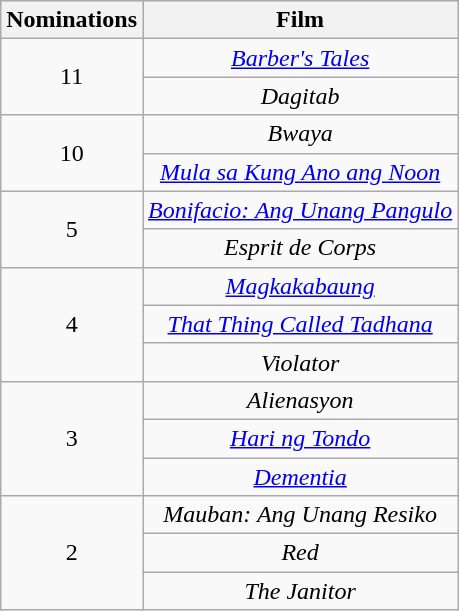<table class="wikitable" style="text-align:center;">
<tr>
<th scope="col" width="55">Nominations</th>
<th scope="col" align="center">Film</th>
</tr>
<tr>
<td rowspan=2 style="text-align:center">11</td>
<td><em><a href='#'>Barber's Tales</a></em></td>
</tr>
<tr>
<td><em>Dagitab</em></td>
</tr>
<tr>
<td rowspan=2 style="text-align:center">10</td>
<td><em>Bwaya</em></td>
</tr>
<tr>
<td><em><a href='#'>Mula sa Kung Ano ang Noon</a></em></td>
</tr>
<tr>
<td rowspan=2 style="text-align:center">5</td>
<td><em><a href='#'>Bonifacio: Ang Unang Pangulo</a></em></td>
</tr>
<tr>
<td><em>Esprit de Corps</em></td>
</tr>
<tr>
<td rowspan=3 style="text-align:center">4</td>
<td><em><a href='#'>Magkakabaung</a></em></td>
</tr>
<tr>
<td><em><a href='#'>That Thing Called Tadhana</a></em></td>
</tr>
<tr>
<td><em>Violator</em></td>
</tr>
<tr>
<td rowspan=3 style="text-align:center">3</td>
<td><em>Alienasyon</em></td>
</tr>
<tr>
<td><em><a href='#'>Hari ng Tondo</a></em></td>
</tr>
<tr>
<td><em><a href='#'>Dementia</a></em></td>
</tr>
<tr>
<td rowspan=3 style="text-align:center">2</td>
<td><em>Mauban: Ang Unang Resiko</em></td>
</tr>
<tr>
<td><em>Red</em></td>
</tr>
<tr>
<td><em>The Janitor</em></td>
</tr>
</table>
